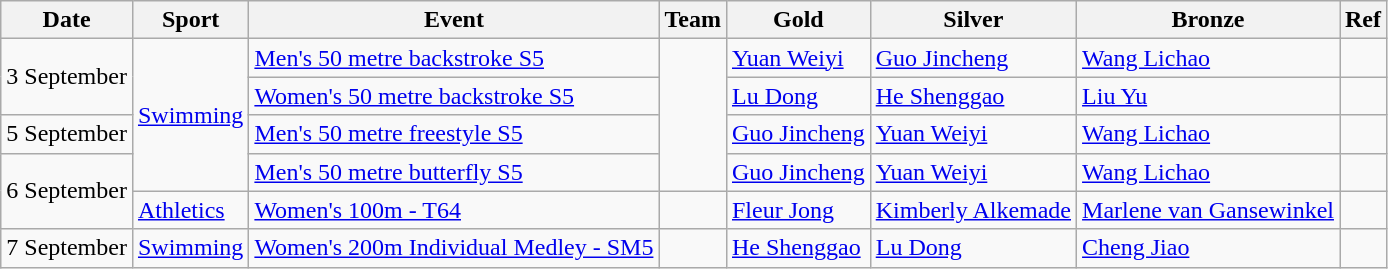<table class="wikitable sortable">
<tr>
<th>Date</th>
<th>Sport</th>
<th>Event</th>
<th>Team</th>
<th>Gold</th>
<th>Silver</th>
<th>Bronze</th>
<th>Ref</th>
</tr>
<tr>
<td rowspan="2">3 September</td>
<td rowspan="4"><a href='#'>Swimming</a></td>
<td><a href='#'>Men's 50 metre backstroke S5</a></td>
<td rowspan="4"></td>
<td><a href='#'>Yuan Weiyi</a></td>
<td><a href='#'>Guo Jincheng</a></td>
<td><a href='#'>Wang Lichao</a></td>
<td></td>
</tr>
<tr>
<td><a href='#'>Women's 50 metre backstroke S5</a></td>
<td><a href='#'>Lu Dong</a></td>
<td><a href='#'>He Shenggao</a></td>
<td><a href='#'>Liu Yu</a></td>
<td></td>
</tr>
<tr>
<td>5 September</td>
<td><a href='#'>Men's 50 metre freestyle S5</a></td>
<td><a href='#'>Guo Jincheng</a></td>
<td><a href='#'>Yuan Weiyi</a></td>
<td><a href='#'>Wang Lichao</a></td>
<td></td>
</tr>
<tr>
<td rowspan="2">6 September</td>
<td><a href='#'>Men's 50 metre butterfly S5</a></td>
<td><a href='#'>Guo Jincheng</a></td>
<td><a href='#'>Yuan Weiyi</a></td>
<td><a href='#'>Wang Lichao</a></td>
<td></td>
</tr>
<tr>
<td><a href='#'>Athletics</a></td>
<td><a href='#'>Women's 100m - T64</a></td>
<td></td>
<td><a href='#'>Fleur Jong</a></td>
<td><a href='#'>Kimberly Alkemade</a></td>
<td><a href='#'>Marlene van Gansewinkel</a></td>
<td></td>
</tr>
<tr>
<td>7 September</td>
<td><a href='#'>Swimming</a></td>
<td><a href='#'>Women's 200m Individual Medley - SM5</a></td>
<td></td>
<td><a href='#'>He Shenggao</a></td>
<td><a href='#'>Lu Dong</a></td>
<td><a href='#'>Cheng Jiao</a></td>
<td></td>
</tr>
</table>
